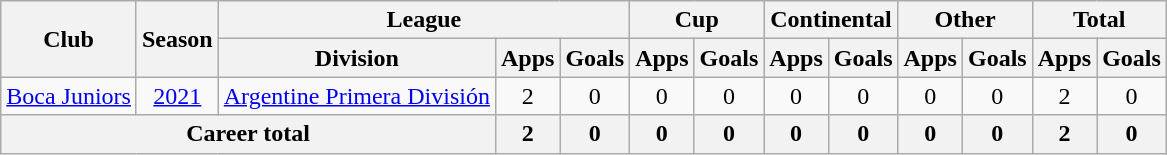<table class="wikitable" style="text-align: center">
<tr>
<th rowspan="2">Club</th>
<th rowspan="2">Season</th>
<th colspan="3">League</th>
<th colspan="2">Cup</th>
<th colspan="2">Continental</th>
<th colspan="2">Other</th>
<th colspan="2">Total</th>
</tr>
<tr>
<th>Division</th>
<th>Apps</th>
<th>Goals</th>
<th>Apps</th>
<th>Goals</th>
<th>Apps</th>
<th>Goals</th>
<th>Apps</th>
<th>Goals</th>
<th>Apps</th>
<th>Goals</th>
</tr>
<tr>
<td><a href='#'>Boca Juniors</a></td>
<td><a href='#'>2021</a></td>
<td><a href='#'>Argentine Primera División</a></td>
<td>2</td>
<td>0</td>
<td>0</td>
<td>0</td>
<td>0</td>
<td>0</td>
<td>0</td>
<td>0</td>
<td>2</td>
<td>0</td>
</tr>
<tr>
<th colspan=3>Career total</th>
<th>2</th>
<th>0</th>
<th>0</th>
<th>0</th>
<th>0</th>
<th>0</th>
<th>0</th>
<th>0</th>
<th>2</th>
<th>0</th>
</tr>
</table>
